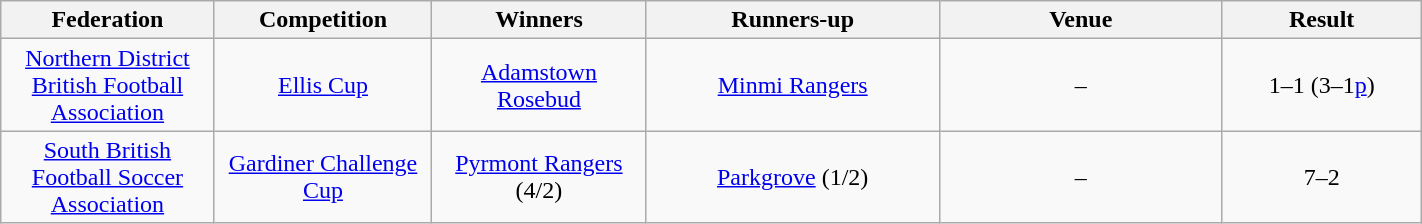<table class="wikitable" width="75%">
<tr>
<th style="width:10em">Federation</th>
<th style="width:10em">Competition</th>
<th style="width:10em">Winners</th>
<th style="width:15em">Runners-up</th>
<th style="width:15em">Venue</th>
<th style="width:10em">Result</th>
</tr>
<tr>
<td align="center"><a href='#'>Northern District British Football Association</a></td>
<td align="center"><a href='#'>Ellis Cup</a></td>
<td align="center"><a href='#'>Adamstown Rosebud</a></td>
<td align="center"><a href='#'>Minmi Rangers</a></td>
<td align="center">–</td>
<td align="center">1–1 (3–1<a href='#'>p</a>)</td>
</tr>
<tr>
<td align="center"><a href='#'>South British Football Soccer Association</a></td>
<td align="center"><a href='#'>Gardiner Challenge Cup</a></td>
<td align="center"><a href='#'>Pyrmont Rangers</a> (4/2)</td>
<td align="center"><a href='#'>Parkgrove</a> (1/2)</td>
<td align="center">–</td>
<td align="center">7–2</td>
</tr>
</table>
